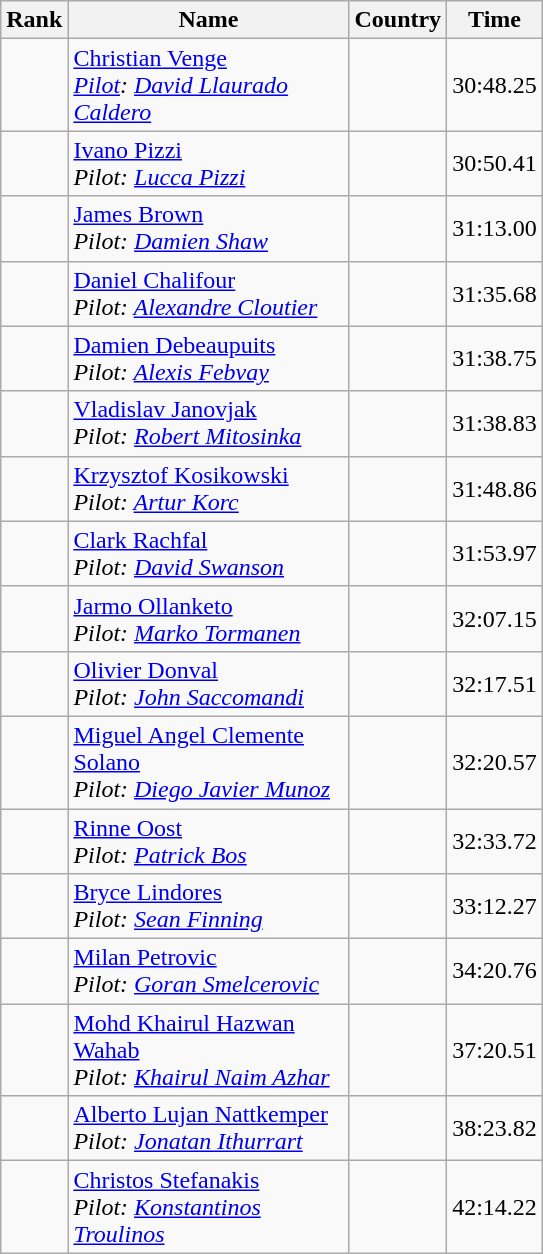<table class="wikitable sortable">
<tr>
<th width=20>Rank</th>
<th width=180>Name</th>
<th>Country</th>
<th>Time</th>
</tr>
<tr>
<td align="center"></td>
<td><a href='#'>Christian Venge</a><br><em><a href='#'>Pilot</a>: <a href='#'>David Llaurado Caldero</a></em></td>
<td></td>
<td align="center">30:48.25</td>
</tr>
<tr>
<td align="center"></td>
<td><a href='#'>Ivano Pizzi</a><br><em>Pilot: <a href='#'>Lucca Pizzi</a></em></td>
<td></td>
<td align="center">30:50.41</td>
</tr>
<tr>
<td align="center"></td>
<td><a href='#'>James Brown</a><br><em>Pilot: <a href='#'>Damien Shaw</a></em></td>
<td></td>
<td align="center">31:13.00</td>
</tr>
<tr>
<td align="center"></td>
<td><a href='#'>Daniel Chalifour</a><br><em>Pilot: <a href='#'>Alexandre Cloutier</a></em></td>
<td></td>
<td align="center">31:35.68</td>
</tr>
<tr>
<td align="center"></td>
<td><a href='#'>Damien Debeaupuits</a><br><em>Pilot: <a href='#'>Alexis Febvay</a></em></td>
<td></td>
<td align="center">31:38.75</td>
</tr>
<tr>
<td align="center"></td>
<td><a href='#'>Vladislav Janovjak</a><br><em>Pilot: <a href='#'>Robert Mitosinka</a></em></td>
<td></td>
<td align="center">31:38.83</td>
</tr>
<tr>
<td align="center"></td>
<td><a href='#'>Krzysztof Kosikowski</a><br><em>Pilot: <a href='#'>Artur Korc</a></em></td>
<td></td>
<td align="center">31:48.86</td>
</tr>
<tr>
<td align="center"></td>
<td><a href='#'>Clark Rachfal</a><br><em>Pilot: <a href='#'>David Swanson</a></em></td>
<td></td>
<td align="center">31:53.97</td>
</tr>
<tr>
<td align="center"></td>
<td><a href='#'>Jarmo Ollanketo</a><br><em>Pilot: <a href='#'>Marko Tormanen</a></em></td>
<td></td>
<td align="center">32:07.15</td>
</tr>
<tr>
<td align="center"></td>
<td><a href='#'>Olivier Donval</a><br><em>Pilot: <a href='#'>John Saccomandi</a></em></td>
<td></td>
<td align="center">32:17.51</td>
</tr>
<tr>
<td align="center"></td>
<td><a href='#'>Miguel Angel Clemente Solano</a><br><em>Pilot: <a href='#'>Diego Javier Munoz</a></em></td>
<td></td>
<td align="center">32:20.57</td>
</tr>
<tr>
<td align="center"></td>
<td><a href='#'>Rinne Oost</a><br><em>Pilot: <a href='#'>Patrick Bos</a></em></td>
<td></td>
<td align="center">32:33.72</td>
</tr>
<tr>
<td align="center"></td>
<td><a href='#'>Bryce Lindores</a><br><em>Pilot: <a href='#'>Sean Finning</a></em></td>
<td></td>
<td align="center">33:12.27</td>
</tr>
<tr>
<td align="center"></td>
<td><a href='#'>Milan Petrovic</a><br><em>Pilot: <a href='#'>Goran Smelcerovic</a></em></td>
<td></td>
<td align="center">34:20.76</td>
</tr>
<tr>
<td align="center"></td>
<td><a href='#'>Mohd Khairul Hazwan Wahab</a><br><em>Pilot: <a href='#'>Khairul Naim Azhar</a></em></td>
<td></td>
<td align="center">37:20.51</td>
</tr>
<tr>
<td align="center"></td>
<td><a href='#'>Alberto Lujan Nattkemper</a><br><em>Pilot: <a href='#'>Jonatan Ithurrart</a></em></td>
<td></td>
<td align="center">38:23.82</td>
</tr>
<tr>
<td align="center"></td>
<td><a href='#'>Christos Stefanakis</a><br><em>Pilot: <a href='#'>Konstantinos Troulinos</a></em></td>
<td></td>
<td align="center">42:14.22</td>
</tr>
</table>
